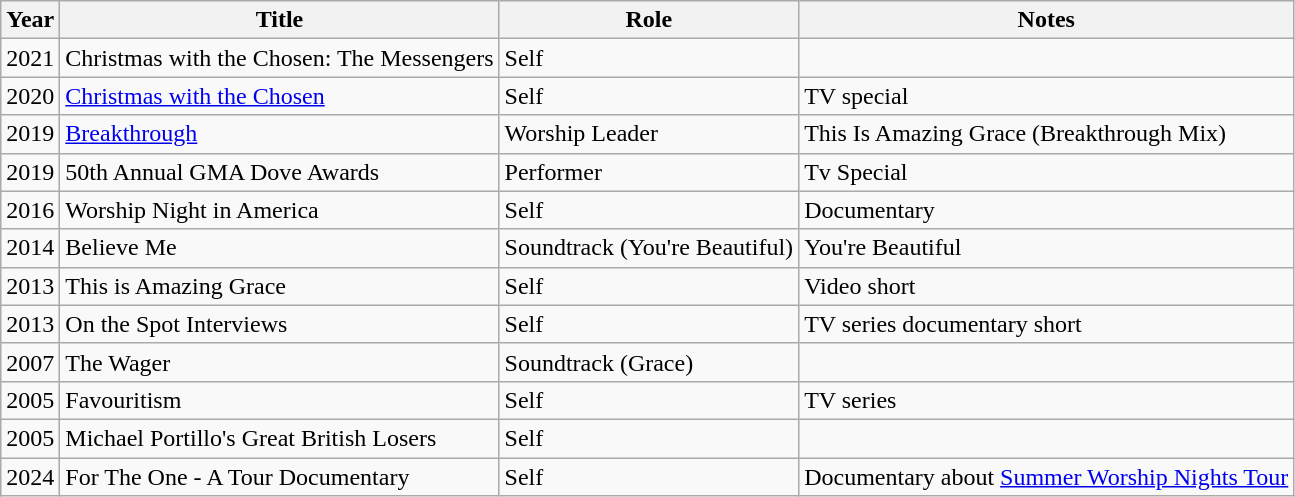<table class="wikitable">
<tr>
<th>Year</th>
<th>Title</th>
<th>Role</th>
<th>Notes</th>
</tr>
<tr>
<td>2021</td>
<td>Christmas with the Chosen: The Messengers</td>
<td>Self</td>
<td></td>
</tr>
<tr>
<td>2020</td>
<td><a href='#'>Christmas with the Chosen</a></td>
<td>Self</td>
<td>TV special</td>
</tr>
<tr>
<td>2019</td>
<td><a href='#'>Breakthrough</a></td>
<td>Worship Leader</td>
<td>This Is Amazing Grace (Breakthrough Mix)</td>
</tr>
<tr>
<td>2019</td>
<td>50th Annual GMA Dove Awards</td>
<td>Performer</td>
<td>Tv Special</td>
</tr>
<tr>
<td>2016</td>
<td>Worship Night in America</td>
<td>Self</td>
<td>Documentary</td>
</tr>
<tr>
<td>2014</td>
<td>Believe Me</td>
<td>Soundtrack (You're Beautiful)</td>
<td>You're Beautiful</td>
</tr>
<tr>
<td>2013</td>
<td>This is Amazing Grace</td>
<td>Self</td>
<td>Video short</td>
</tr>
<tr>
<td>2013</td>
<td>On the Spot Interviews</td>
<td>Self</td>
<td>TV series documentary short</td>
</tr>
<tr>
<td>2007</td>
<td>The Wager</td>
<td>Soundtrack (Grace)</td>
<td></td>
</tr>
<tr>
<td>2005</td>
<td>Favouritism</td>
<td>Self</td>
<td>TV series</td>
</tr>
<tr>
<td>2005</td>
<td>Michael Portillo's Great British Losers</td>
<td>Self</td>
<td></td>
</tr>
<tr>
<td>2024</td>
<td>For The One - A Tour Documentary</td>
<td>Self</td>
<td>Documentary about <a href='#'>Summer Worship Nights Tour</a></td>
</tr>
</table>
